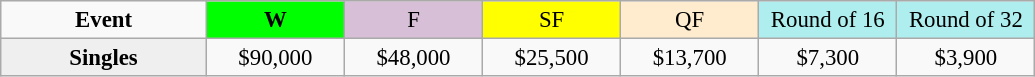<table class=wikitable style=font-size:95%;text-align:center>
<tr>
<td style="width:130px"><strong>Event</strong></td>
<td style="width:85px; background:lime"><strong>W</strong></td>
<td style="width:85px; background:thistle">F</td>
<td style="width:85px; background:#ffff00">SF</td>
<td style="width:85px; background:#ffebcd">QF</td>
<td style="width:85px; background:#afeeee">Round of 16</td>
<td style="width:85px; background:#afeeee">Round of 32</td>
</tr>
<tr>
<th style=background:#efefef>Singles</th>
<td>$90,000</td>
<td>$48,000</td>
<td>$25,500</td>
<td>$13,700</td>
<td>$7,300</td>
<td>$3,900</td>
</tr>
</table>
